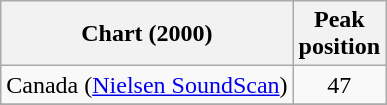<table class="wikitable sortable">
<tr>
<th>Chart (2000)</th>
<th>Peak<br>position</th>
</tr>
<tr>
<td>Canada (<a href='#'>Nielsen SoundScan</a>)</td>
<td style="text-align:center">47</td>
</tr>
<tr>
</tr>
<tr>
</tr>
<tr>
</tr>
<tr>
</tr>
<tr>
</tr>
<tr>
</tr>
<tr>
</tr>
<tr>
</tr>
</table>
